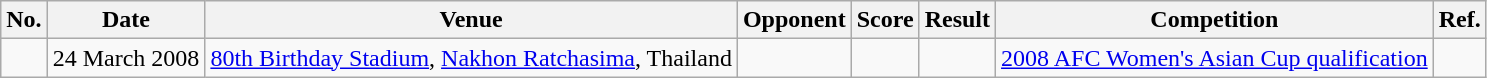<table class="wikitable">
<tr>
<th>No.</th>
<th>Date</th>
<th>Venue</th>
<th>Opponent</th>
<th>Score</th>
<th>Result</th>
<th>Competition</th>
<th>Ref.</th>
</tr>
<tr>
<td></td>
<td>24 March 2008</td>
<td><a href='#'>80th Birthday Stadium</a>, <a href='#'>Nakhon Ratchasima</a>, Thailand</td>
<td></td>
<td></td>
<td></td>
<td><a href='#'>2008 AFC Women's Asian Cup qualification</a></td>
<td></td>
</tr>
</table>
